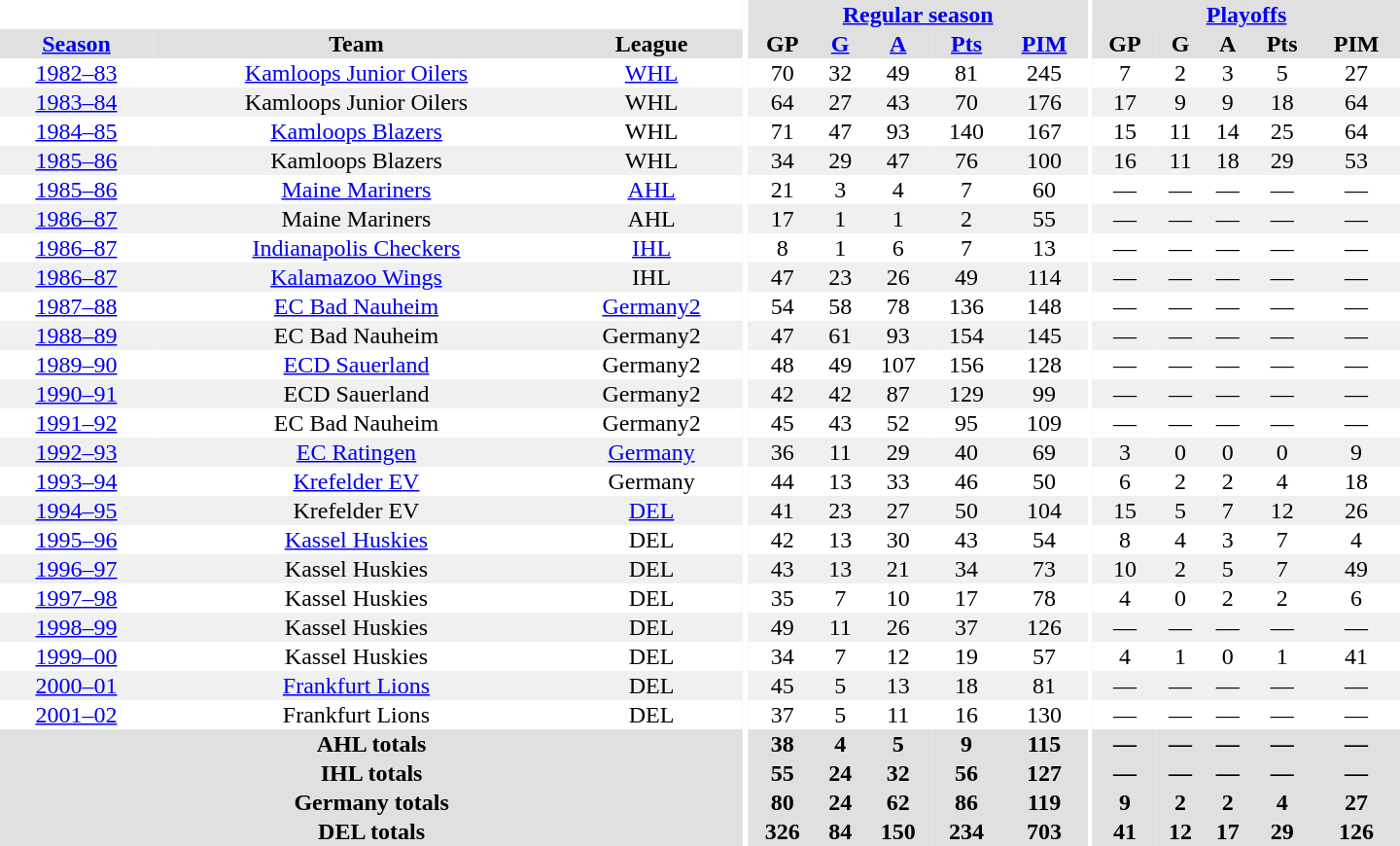<table border="0" cellpadding="1" cellspacing="0" style="text-align:center; width:60em">
<tr bgcolor="#e0e0e0">
<th colspan="3" bgcolor="#ffffff"></th>
<th rowspan="99" bgcolor="#ffffff"></th>
<th colspan="5"><a href='#'>Regular season</a></th>
<th rowspan="99" bgcolor="#ffffff"></th>
<th colspan="5"><a href='#'>Playoffs</a></th>
</tr>
<tr bgcolor="#e0e0e0">
<th><a href='#'>Season</a></th>
<th>Team</th>
<th>League</th>
<th>GP</th>
<th><a href='#'>G</a></th>
<th><a href='#'>A</a></th>
<th><a href='#'>Pts</a></th>
<th><a href='#'>PIM</a></th>
<th>GP</th>
<th>G</th>
<th>A</th>
<th>Pts</th>
<th>PIM</th>
</tr>
<tr>
<td><a href='#'>1982–83</a></td>
<td><a href='#'>Kamloops Junior Oilers</a></td>
<td><a href='#'>WHL</a></td>
<td>70</td>
<td>32</td>
<td>49</td>
<td>81</td>
<td>245</td>
<td>7</td>
<td>2</td>
<td>3</td>
<td>5</td>
<td>27</td>
</tr>
<tr bgcolor="#f0f0f0">
<td><a href='#'>1983–84</a></td>
<td>Kamloops Junior Oilers</td>
<td>WHL</td>
<td>64</td>
<td>27</td>
<td>43</td>
<td>70</td>
<td>176</td>
<td>17</td>
<td>9</td>
<td>9</td>
<td>18</td>
<td>64</td>
</tr>
<tr>
<td><a href='#'>1984–85</a></td>
<td><a href='#'>Kamloops Blazers</a></td>
<td>WHL</td>
<td>71</td>
<td>47</td>
<td>93</td>
<td>140</td>
<td>167</td>
<td>15</td>
<td>11</td>
<td>14</td>
<td>25</td>
<td>64</td>
</tr>
<tr bgcolor="#f0f0f0">
<td><a href='#'>1985–86</a></td>
<td>Kamloops Blazers</td>
<td>WHL</td>
<td>34</td>
<td>29</td>
<td>47</td>
<td>76</td>
<td>100</td>
<td>16</td>
<td>11</td>
<td>18</td>
<td>29</td>
<td>53</td>
</tr>
<tr>
<td><a href='#'>1985–86</a></td>
<td><a href='#'>Maine Mariners</a></td>
<td><a href='#'>AHL</a></td>
<td>21</td>
<td>3</td>
<td>4</td>
<td>7</td>
<td>60</td>
<td>—</td>
<td>—</td>
<td>—</td>
<td>—</td>
<td>—</td>
</tr>
<tr bgcolor="#f0f0f0">
<td><a href='#'>1986–87</a></td>
<td>Maine Mariners</td>
<td>AHL</td>
<td>17</td>
<td>1</td>
<td>1</td>
<td>2</td>
<td>55</td>
<td>—</td>
<td>—</td>
<td>—</td>
<td>—</td>
<td>—</td>
</tr>
<tr>
<td><a href='#'>1986–87</a></td>
<td><a href='#'>Indianapolis Checkers</a></td>
<td><a href='#'>IHL</a></td>
<td>8</td>
<td>1</td>
<td>6</td>
<td>7</td>
<td>13</td>
<td>—</td>
<td>—</td>
<td>—</td>
<td>—</td>
<td>—</td>
</tr>
<tr bgcolor="#f0f0f0">
<td><a href='#'>1986–87</a></td>
<td><a href='#'>Kalamazoo Wings</a></td>
<td>IHL</td>
<td>47</td>
<td>23</td>
<td>26</td>
<td>49</td>
<td>114</td>
<td>—</td>
<td>—</td>
<td>—</td>
<td>—</td>
<td>—</td>
</tr>
<tr>
<td><a href='#'>1987–88</a></td>
<td><a href='#'>EC Bad Nauheim</a></td>
<td><a href='#'>Germany2</a></td>
<td>54</td>
<td>58</td>
<td>78</td>
<td>136</td>
<td>148</td>
<td>—</td>
<td>—</td>
<td>—</td>
<td>—</td>
<td>—</td>
</tr>
<tr bgcolor="#f0f0f0">
<td><a href='#'>1988–89</a></td>
<td>EC Bad Nauheim</td>
<td>Germany2</td>
<td>47</td>
<td>61</td>
<td>93</td>
<td>154</td>
<td>145</td>
<td>—</td>
<td>—</td>
<td>—</td>
<td>—</td>
<td>—</td>
</tr>
<tr>
<td><a href='#'>1989–90</a></td>
<td><a href='#'>ECD Sauerland</a></td>
<td>Germany2</td>
<td>48</td>
<td>49</td>
<td>107</td>
<td>156</td>
<td>128</td>
<td>—</td>
<td>—</td>
<td>—</td>
<td>—</td>
<td>—</td>
</tr>
<tr bgcolor="#f0f0f0">
<td><a href='#'>1990–91</a></td>
<td>ECD Sauerland</td>
<td>Germany2</td>
<td>42</td>
<td>42</td>
<td>87</td>
<td>129</td>
<td>99</td>
<td>—</td>
<td>—</td>
<td>—</td>
<td>—</td>
<td>—</td>
</tr>
<tr>
<td><a href='#'>1991–92</a></td>
<td>EC Bad Nauheim</td>
<td>Germany2</td>
<td>45</td>
<td>43</td>
<td>52</td>
<td>95</td>
<td>109</td>
<td>—</td>
<td>—</td>
<td>—</td>
<td>—</td>
<td>—</td>
</tr>
<tr bgcolor="#f0f0f0">
<td><a href='#'>1992–93</a></td>
<td><a href='#'>EC Ratingen</a></td>
<td><a href='#'>Germany</a></td>
<td>36</td>
<td>11</td>
<td>29</td>
<td>40</td>
<td>69</td>
<td>3</td>
<td>0</td>
<td>0</td>
<td>0</td>
<td>9</td>
</tr>
<tr>
<td><a href='#'>1993–94</a></td>
<td><a href='#'>Krefelder EV</a></td>
<td>Germany</td>
<td>44</td>
<td>13</td>
<td>33</td>
<td>46</td>
<td>50</td>
<td>6</td>
<td>2</td>
<td>2</td>
<td>4</td>
<td>18</td>
</tr>
<tr bgcolor="#f0f0f0">
<td><a href='#'>1994–95</a></td>
<td>Krefelder EV</td>
<td><a href='#'>DEL</a></td>
<td>41</td>
<td>23</td>
<td>27</td>
<td>50</td>
<td>104</td>
<td>15</td>
<td>5</td>
<td>7</td>
<td>12</td>
<td>26</td>
</tr>
<tr>
<td><a href='#'>1995–96</a></td>
<td><a href='#'>Kassel Huskies</a></td>
<td>DEL</td>
<td>42</td>
<td>13</td>
<td>30</td>
<td>43</td>
<td>54</td>
<td>8</td>
<td>4</td>
<td>3</td>
<td>7</td>
<td>4</td>
</tr>
<tr bgcolor="#f0f0f0">
<td><a href='#'>1996–97</a></td>
<td>Kassel Huskies</td>
<td>DEL</td>
<td>43</td>
<td>13</td>
<td>21</td>
<td>34</td>
<td>73</td>
<td>10</td>
<td>2</td>
<td>5</td>
<td>7</td>
<td>49</td>
</tr>
<tr>
<td><a href='#'>1997–98</a></td>
<td>Kassel Huskies</td>
<td>DEL</td>
<td>35</td>
<td>7</td>
<td>10</td>
<td>17</td>
<td>78</td>
<td>4</td>
<td>0</td>
<td>2</td>
<td>2</td>
<td>6</td>
</tr>
<tr bgcolor="#f0f0f0">
<td><a href='#'>1998–99</a></td>
<td>Kassel Huskies</td>
<td>DEL</td>
<td>49</td>
<td>11</td>
<td>26</td>
<td>37</td>
<td>126</td>
<td>—</td>
<td>—</td>
<td>—</td>
<td>—</td>
<td>—</td>
</tr>
<tr>
<td><a href='#'>1999–00</a></td>
<td>Kassel Huskies</td>
<td>DEL</td>
<td>34</td>
<td>7</td>
<td>12</td>
<td>19</td>
<td>57</td>
<td>4</td>
<td>1</td>
<td>0</td>
<td>1</td>
<td>41</td>
</tr>
<tr bgcolor="#f0f0f0">
<td><a href='#'>2000–01</a></td>
<td><a href='#'>Frankfurt Lions</a></td>
<td>DEL</td>
<td>45</td>
<td>5</td>
<td>13</td>
<td>18</td>
<td>81</td>
<td>—</td>
<td>—</td>
<td>—</td>
<td>—</td>
<td>—</td>
</tr>
<tr>
<td><a href='#'>2001–02</a></td>
<td>Frankfurt Lions</td>
<td>DEL</td>
<td>37</td>
<td>5</td>
<td>11</td>
<td>16</td>
<td>130</td>
<td>—</td>
<td>—</td>
<td>—</td>
<td>—</td>
<td>—</td>
</tr>
<tr>
</tr>
<tr ALIGN="center" bgcolor="#e0e0e0">
<th colspan="3">AHL totals</th>
<th ALIGN="center">38</th>
<th ALIGN="center">4</th>
<th ALIGN="center">5</th>
<th ALIGN="center">9</th>
<th ALIGN="center">115</th>
<th ALIGN="center">—</th>
<th ALIGN="center">—</th>
<th ALIGN="center">—</th>
<th ALIGN="center">—</th>
<th ALIGN="center">—</th>
</tr>
<tr>
</tr>
<tr ALIGN="center" bgcolor="#e0e0e0">
<th colspan="3">IHL totals</th>
<th ALIGN="center">55</th>
<th ALIGN="center">24</th>
<th ALIGN="center">32</th>
<th ALIGN="center">56</th>
<th ALIGN="center">127</th>
<th ALIGN="center">—</th>
<th ALIGN="center">—</th>
<th ALIGN="center">—</th>
<th ALIGN="center">—</th>
<th ALIGN="center">—</th>
</tr>
<tr>
</tr>
<tr ALIGN="center" bgcolor="#e0e0e0">
<th colspan="3">Germany totals</th>
<th ALIGN="center">80</th>
<th ALIGN="center">24</th>
<th ALIGN="center">62</th>
<th ALIGN="center">86</th>
<th ALIGN="center">119</th>
<th ALIGN="center">9</th>
<th ALIGN="center">2</th>
<th ALIGN="center">2</th>
<th ALIGN="center">4</th>
<th ALIGN="center">27</th>
</tr>
<tr>
</tr>
<tr ALIGN="center" bgcolor="#e0e0e0">
<th colspan="3">DEL totals</th>
<th ALIGN="center">326</th>
<th ALIGN="center">84</th>
<th ALIGN="center">150</th>
<th ALIGN="center">234</th>
<th ALIGN="center">703</th>
<th ALIGN="center">41</th>
<th ALIGN="center">12</th>
<th ALIGN="center">17</th>
<th ALIGN="center">29</th>
<th ALIGN="center">126</th>
</tr>
</table>
